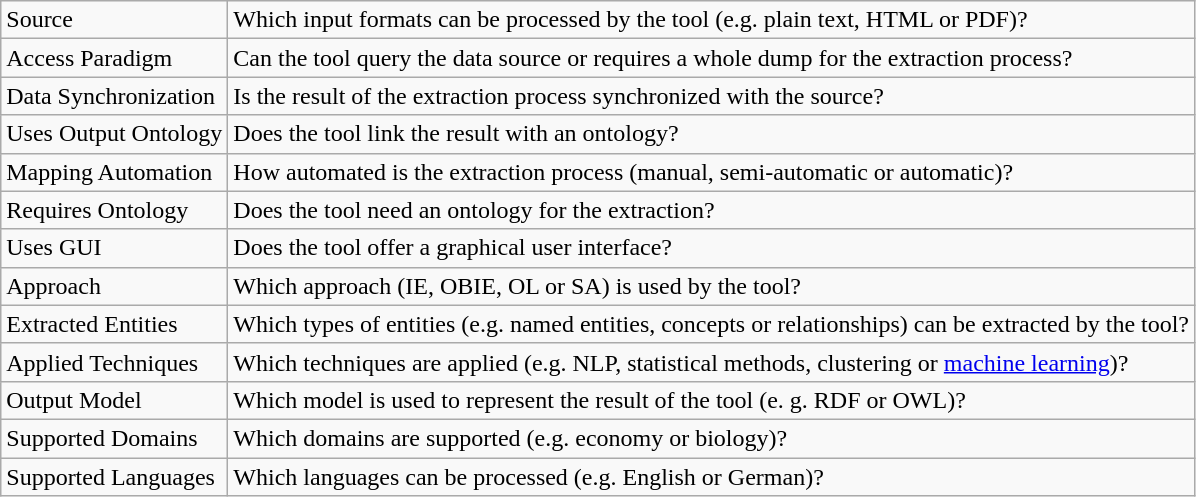<table class="wikitable">
<tr>
<td>Source</td>
<td>Which input formats can be processed by the tool (e.g. plain text, HTML or PDF)?</td>
</tr>
<tr>
<td>Access Paradigm</td>
<td>Can the tool query the data source or requires a whole dump for the extraction process?</td>
</tr>
<tr>
<td>Data Synchronization</td>
<td>Is the result of the extraction process synchronized with the source?</td>
</tr>
<tr>
<td>Uses Output Ontology</td>
<td>Does the tool link the result with an ontology?</td>
</tr>
<tr>
<td>Mapping Automation</td>
<td>How automated is the extraction process (manual, semi-automatic or automatic)?</td>
</tr>
<tr>
<td>Requires Ontology</td>
<td>Does the tool need an ontology for the extraction?</td>
</tr>
<tr>
<td>Uses GUI</td>
<td>Does the tool offer a graphical user interface?</td>
</tr>
<tr>
<td>Approach</td>
<td>Which approach (IE, OBIE, OL or SA) is used by the tool?</td>
</tr>
<tr>
<td>Extracted Entities</td>
<td>Which types of entities (e.g. named entities, concepts or relationships) can be extracted by the tool?</td>
</tr>
<tr>
<td>Applied Techniques</td>
<td>Which techniques are applied (e.g. NLP, statistical methods, clustering or <a href='#'>machine learning</a>)?</td>
</tr>
<tr>
<td>Output Model</td>
<td>Which model is used to represent the result of the tool (e. g. RDF or OWL)?</td>
</tr>
<tr>
<td>Supported Domains</td>
<td>Which domains are supported (e.g. economy or biology)?</td>
</tr>
<tr>
<td>Supported Languages</td>
<td>Which languages can be processed (e.g. English or German)?</td>
</tr>
</table>
